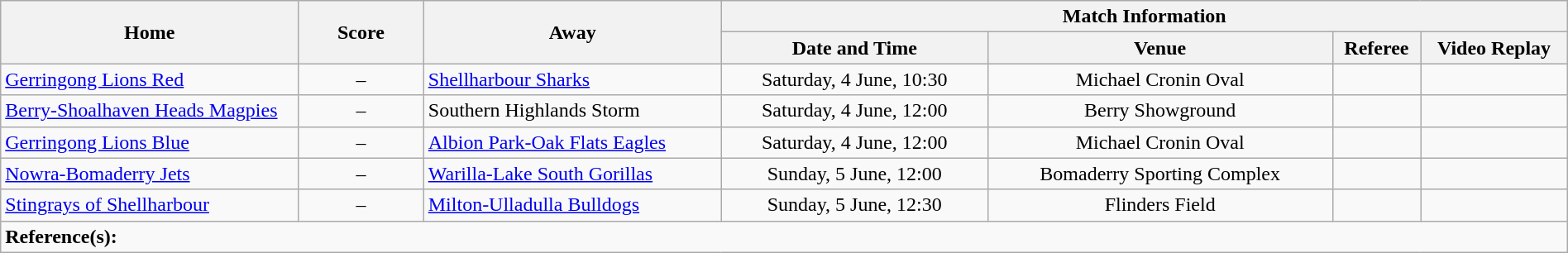<table class="wikitable" width="100% text-align:center;">
<tr>
<th rowspan="2" width="19%">Home</th>
<th rowspan="2" width="8%">Score</th>
<th rowspan="2" width="19%">Away</th>
<th colspan="4">Match Information</th>
</tr>
<tr bgcolor="#CCCCCC">
<th width="17%">Date and Time</th>
<th width="22%">Venue</th>
<th>Referee</th>
<th>Video Replay</th>
</tr>
<tr>
<td> <a href='#'>Gerringong Lions Red</a></td>
<td style="text-align:center;">–</td>
<td> <a href='#'>Shellharbour Sharks</a></td>
<td style="text-align:center;">Saturday, 4 June, 10:30</td>
<td style="text-align:center;">Michael Cronin Oval</td>
<td style="text-align:center;"></td>
<td style="text-align:center;"></td>
</tr>
<tr>
<td> <a href='#'>Berry-Shoalhaven Heads Magpies</a></td>
<td style="text-align:center;">–</td>
<td> Southern Highlands Storm</td>
<td style="text-align:center;">Saturday, 4 June, 12:00</td>
<td style="text-align:center;">Berry Showground</td>
<td style="text-align:center;"></td>
<td style="text-align:center;"></td>
</tr>
<tr>
<td> <a href='#'>Gerringong Lions Blue</a></td>
<td style="text-align:center;">–</td>
<td> <a href='#'>Albion Park-Oak Flats Eagles</a></td>
<td style="text-align:center;">Saturday, 4 June, 12:00</td>
<td style="text-align:center;">Michael Cronin Oval</td>
<td style="text-align:center;"></td>
<td style="text-align:center;"></td>
</tr>
<tr>
<td> <a href='#'>Nowra-Bomaderry Jets</a></td>
<td style="text-align:center;">–</td>
<td> <a href='#'>Warilla-Lake South Gorillas</a></td>
<td style="text-align:center;">Sunday, 5 June, 12:00</td>
<td style="text-align:center;">Bomaderry Sporting Complex</td>
<td style="text-align:center;"></td>
<td style="text-align:center;"></td>
</tr>
<tr>
<td> <a href='#'>Stingrays of Shellharbour</a></td>
<td style="text-align:center;">–</td>
<td> <a href='#'>Milton-Ulladulla Bulldogs</a></td>
<td style="text-align:center;">Sunday, 5 June, 12:30</td>
<td style="text-align:center;">Flinders Field</td>
<td style="text-align:center;"></td>
<td style="text-align:center;"></td>
</tr>
<tr>
<td colspan="7"><strong>Reference(s):</strong></td>
</tr>
</table>
